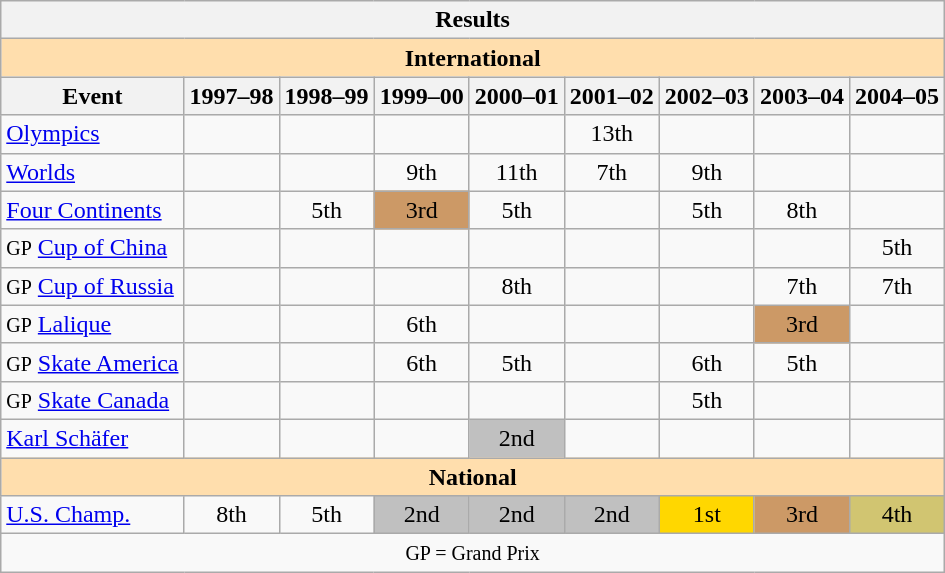<table class="wikitable" style="text-align:center">
<tr>
<th colspan=9 align=center><strong>Results</strong></th>
</tr>
<tr>
<th style="background-color: #ffdead; " colspan=9 align=center><strong>International</strong></th>
</tr>
<tr>
<th>Event</th>
<th>1997–98</th>
<th>1998–99</th>
<th>1999–00</th>
<th>2000–01</th>
<th>2001–02</th>
<th>2002–03</th>
<th>2003–04</th>
<th>2004–05</th>
</tr>
<tr>
<td align=left><a href='#'>Olympics</a></td>
<td></td>
<td></td>
<td></td>
<td></td>
<td>13th</td>
<td></td>
<td></td>
<td></td>
</tr>
<tr>
<td align=left><a href='#'>Worlds</a></td>
<td></td>
<td></td>
<td>9th</td>
<td>11th</td>
<td>7th</td>
<td>9th</td>
<td></td>
<td></td>
</tr>
<tr>
<td align=left><a href='#'>Four Continents</a></td>
<td></td>
<td>5th</td>
<td bgcolor=cc9966>3rd</td>
<td>5th</td>
<td></td>
<td>5th</td>
<td>8th</td>
<td></td>
</tr>
<tr>
<td align=left><small>GP</small> <a href='#'>Cup of China</a></td>
<td></td>
<td></td>
<td></td>
<td></td>
<td></td>
<td></td>
<td></td>
<td>5th</td>
</tr>
<tr>
<td align=left><small>GP</small> <a href='#'>Cup of Russia</a></td>
<td></td>
<td></td>
<td></td>
<td>8th</td>
<td></td>
<td></td>
<td>7th</td>
<td>7th</td>
</tr>
<tr>
<td align=left><small>GP</small> <a href='#'>Lalique</a></td>
<td></td>
<td></td>
<td>6th</td>
<td></td>
<td></td>
<td></td>
<td bgcolor=cc9966>3rd</td>
<td></td>
</tr>
<tr>
<td align=left><small>GP</small> <a href='#'>Skate America</a></td>
<td></td>
<td></td>
<td>6th</td>
<td>5th</td>
<td></td>
<td>6th</td>
<td>5th</td>
<td></td>
</tr>
<tr>
<td align=left><small>GP</small> <a href='#'>Skate Canada</a></td>
<td></td>
<td></td>
<td></td>
<td></td>
<td></td>
<td>5th</td>
<td></td>
<td></td>
</tr>
<tr>
<td align=left><a href='#'>Karl Schäfer</a></td>
<td></td>
<td></td>
<td></td>
<td bgcolor=silver>2nd</td>
<td></td>
<td></td>
<td></td>
<td></td>
</tr>
<tr>
<th style="background-color: #ffdead; " colspan=9 align=center><strong>National</strong></th>
</tr>
<tr>
<td align=left><a href='#'>U.S. Champ.</a></td>
<td>8th</td>
<td>5th</td>
<td bgcolor=silver>2nd</td>
<td bgcolor=silver>2nd</td>
<td bgcolor=silver>2nd</td>
<td bgcolor=gold>1st</td>
<td bgcolor=cc9966>3rd</td>
<td bgcolor=d1c571>4th</td>
</tr>
<tr>
<td colspan=9 align=center><small> GP = Grand Prix </small></td>
</tr>
</table>
